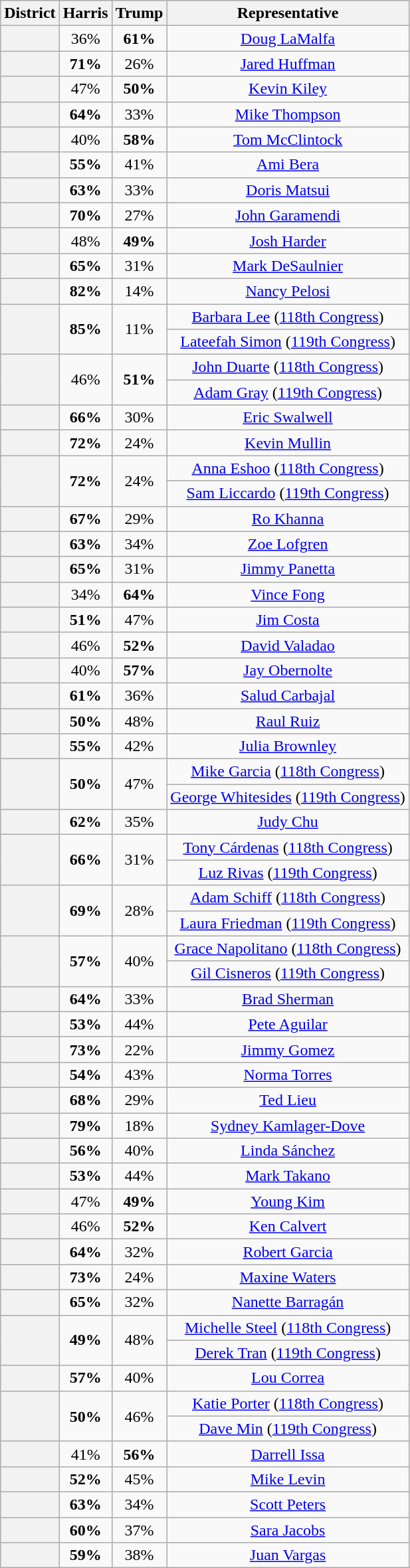<table class="wikitable sortable">
<tr>
<th>District</th>
<th>Harris</th>
<th>Trump</th>
<th>Representative</th>
</tr>
<tr align=center>
<th></th>
<td>36%</td>
<td><strong>61%</strong></td>
<td><a href='#'>Doug LaMalfa</a></td>
</tr>
<tr align=center>
<th></th>
<td><strong>71%</strong></td>
<td>26%</td>
<td><a href='#'>Jared Huffman</a></td>
</tr>
<tr align=center>
<th></th>
<td>47%</td>
<td><strong>50%</strong></td>
<td><a href='#'>Kevin Kiley</a></td>
</tr>
<tr align=center>
<th></th>
<td><strong>64%</strong></td>
<td>33%</td>
<td><a href='#'>Mike Thompson</a></td>
</tr>
<tr align=center>
<th></th>
<td>40%</td>
<td><strong>58%</strong></td>
<td><a href='#'>Tom McClintock</a></td>
</tr>
<tr align=center>
<th></th>
<td><strong>55%</strong></td>
<td>41%</td>
<td><a href='#'>Ami Bera</a></td>
</tr>
<tr align=center>
<th></th>
<td><strong>63%</strong></td>
<td>33%</td>
<td><a href='#'>Doris Matsui</a></td>
</tr>
<tr align=center>
<th></th>
<td><strong>70%</strong></td>
<td>27%</td>
<td><a href='#'>John Garamendi</a></td>
</tr>
<tr align=center>
<th></th>
<td>48%</td>
<td><strong>49%</strong></td>
<td><a href='#'>Josh Harder</a></td>
</tr>
<tr align=center>
<th></th>
<td><strong>65%</strong></td>
<td>31%</td>
<td><a href='#'>Mark DeSaulnier</a></td>
</tr>
<tr align=center>
<th></th>
<td><strong>82%</strong></td>
<td>14%</td>
<td><a href='#'>Nancy Pelosi</a></td>
</tr>
<tr align=center>
<th rowspan=2 ></th>
<td rowspan=2><strong>85%</strong></td>
<td rowspan=2>11%</td>
<td><a href='#'>Barbara Lee</a> (<a href='#'>118th Congress</a>)</td>
</tr>
<tr align=center>
<td><a href='#'>Lateefah Simon</a> (<a href='#'>119th Congress</a>)</td>
</tr>
<tr align=center>
<th rowspan=2 ></th>
<td rowspan=2>46%</td>
<td rowspan=2><strong>51%</strong></td>
<td><a href='#'>John Duarte</a> (<a href='#'>118th Congress</a>)</td>
</tr>
<tr align=center>
<td><a href='#'>Adam Gray</a> (<a href='#'>119th Congress</a>)</td>
</tr>
<tr align=center>
<th></th>
<td><strong>66%</strong></td>
<td>30%</td>
<td><a href='#'>Eric Swalwell</a></td>
</tr>
<tr align=center>
<th></th>
<td><strong>72%</strong></td>
<td>24%</td>
<td><a href='#'>Kevin Mullin</a></td>
</tr>
<tr align=center>
<th rowspan=2 ></th>
<td rowspan=2><strong>72%</strong></td>
<td rowspan=2>24%</td>
<td><a href='#'>Anna Eshoo</a> (<a href='#'>118th Congress</a>)</td>
</tr>
<tr align=center>
<td><a href='#'>Sam Liccardo</a> (<a href='#'>119th Congress</a>)</td>
</tr>
<tr align=center>
<th></th>
<td><strong>67%</strong></td>
<td>29%</td>
<td><a href='#'>Ro Khanna</a></td>
</tr>
<tr align=center>
<th></th>
<td><strong>63%</strong></td>
<td>34%</td>
<td><a href='#'>Zoe Lofgren</a></td>
</tr>
<tr align=center>
<th></th>
<td><strong>65%</strong></td>
<td>31%</td>
<td><a href='#'>Jimmy Panetta</a></td>
</tr>
<tr align=center>
<th></th>
<td>34%</td>
<td><strong>64%</strong></td>
<td><a href='#'>Vince Fong</a></td>
</tr>
<tr align=center>
<th></th>
<td><strong>51%</strong></td>
<td>47%</td>
<td><a href='#'>Jim Costa</a></td>
</tr>
<tr align=center>
<th></th>
<td>46%</td>
<td><strong>52%</strong></td>
<td><a href='#'>David Valadao</a></td>
</tr>
<tr align=center>
<th></th>
<td>40%</td>
<td><strong>57%</strong></td>
<td><a href='#'>Jay Obernolte</a></td>
</tr>
<tr align=center>
<th></th>
<td><strong>61%</strong></td>
<td>36%</td>
<td><a href='#'>Salud Carbajal</a></td>
</tr>
<tr align=center>
<th></th>
<td><strong>50%</strong></td>
<td>48%</td>
<td><a href='#'>Raul Ruiz</a></td>
</tr>
<tr align=center>
<th></th>
<td><strong>55%</strong></td>
<td>42%</td>
<td><a href='#'>Julia Brownley</a></td>
</tr>
<tr align=center>
<th rowspan=2 ></th>
<td rowspan=2><strong>50%</strong></td>
<td rowspan=2>47%</td>
<td><a href='#'>Mike Garcia</a> (<a href='#'>118th Congress</a>)</td>
</tr>
<tr align=center>
<td><a href='#'>George Whitesides</a> (<a href='#'>119th Congress</a>)</td>
</tr>
<tr align=center>
<th></th>
<td><strong>62%</strong></td>
<td>35%</td>
<td><a href='#'>Judy Chu</a></td>
</tr>
<tr align=center>
<th rowspan=2 ></th>
<td rowspan=2><strong>66%</strong></td>
<td rowspan=2>31%</td>
<td><a href='#'>Tony Cárdenas</a> (<a href='#'>118th Congress</a>)</td>
</tr>
<tr align=center>
<td><a href='#'>Luz Rivas</a> (<a href='#'>119th Congress</a>)</td>
</tr>
<tr align=center>
<th rowspan=2 ></th>
<td rowspan=2><strong>69%</strong></td>
<td rowspan=2>28%</td>
<td><a href='#'>Adam Schiff</a> (<a href='#'>118th Congress</a>)</td>
</tr>
<tr align=center>
<td><a href='#'>Laura Friedman</a> (<a href='#'>119th Congress</a>)</td>
</tr>
<tr align=center>
<th rowspan=2 ></th>
<td rowspan=2><strong>57%</strong></td>
<td rowspan=2>40%</td>
<td><a href='#'>Grace Napolitano</a> (<a href='#'>118th Congress</a>)</td>
</tr>
<tr align=center>
<td><a href='#'>Gil Cisneros</a> (<a href='#'>119th Congress</a>)</td>
</tr>
<tr align=center>
<th></th>
<td><strong>64%</strong></td>
<td>33%</td>
<td><a href='#'>Brad Sherman</a></td>
</tr>
<tr align=center>
<th></th>
<td><strong>53%</strong></td>
<td>44%</td>
<td><a href='#'>Pete Aguilar</a></td>
</tr>
<tr align=center>
<th></th>
<td><strong>73%</strong></td>
<td>22%</td>
<td><a href='#'>Jimmy Gomez</a></td>
</tr>
<tr align=center>
<th></th>
<td><strong>54%</strong></td>
<td>43%</td>
<td><a href='#'>Norma Torres</a></td>
</tr>
<tr align=center>
<th></th>
<td><strong>68%</strong></td>
<td>29%</td>
<td><a href='#'>Ted Lieu</a></td>
</tr>
<tr align=center>
<th></th>
<td><strong>79%</strong></td>
<td>18%</td>
<td><a href='#'>Sydney Kamlager-Dove</a></td>
</tr>
<tr align=center>
<th></th>
<td><strong>56%</strong></td>
<td>40%</td>
<td><a href='#'>Linda Sánchez</a></td>
</tr>
<tr align=center>
<th></th>
<td><strong>53%</strong></td>
<td>44%</td>
<td><a href='#'>Mark Takano</a></td>
</tr>
<tr align=center>
<th></th>
<td>47%</td>
<td><strong>49%</strong></td>
<td><a href='#'>Young Kim</a></td>
</tr>
<tr align=center>
<th></th>
<td>46%</td>
<td><strong>52%</strong></td>
<td><a href='#'>Ken Calvert</a></td>
</tr>
<tr align=center>
<th></th>
<td><strong>64%</strong></td>
<td>32%</td>
<td><a href='#'>Robert Garcia</a></td>
</tr>
<tr align=center>
<th></th>
<td><strong>73%</strong></td>
<td>24%</td>
<td><a href='#'>Maxine Waters</a></td>
</tr>
<tr align=center>
<th></th>
<td><strong>65%</strong></td>
<td>32%</td>
<td><a href='#'>Nanette Barragán</a></td>
</tr>
<tr align=center>
<th rowspan=2 ></th>
<td rowspan=2><strong>49%</strong></td>
<td rowspan=2>48%</td>
<td><a href='#'>Michelle Steel</a> (<a href='#'>118th Congress</a>)</td>
</tr>
<tr align=center>
<td><a href='#'>Derek Tran</a> (<a href='#'>119th Congress</a>)</td>
</tr>
<tr align=center>
<th></th>
<td><strong>57%</strong></td>
<td>40%</td>
<td><a href='#'>Lou Correa</a></td>
</tr>
<tr align=center>
<th rowspan=2 ></th>
<td rowspan=2><strong>50%</strong></td>
<td rowspan=2>46%</td>
<td><a href='#'>Katie Porter</a> (<a href='#'>118th Congress</a>)</td>
</tr>
<tr align=center>
<td><a href='#'>Dave Min</a> (<a href='#'>119th Congress</a>)</td>
</tr>
<tr align=center>
<th></th>
<td>41%</td>
<td><strong>56%</strong></td>
<td><a href='#'>Darrell Issa</a></td>
</tr>
<tr align=center>
<th></th>
<td><strong>52%</strong></td>
<td>45%</td>
<td><a href='#'>Mike Levin</a></td>
</tr>
<tr align=center>
<th></th>
<td><strong>63%</strong></td>
<td>34%</td>
<td><a href='#'>Scott Peters</a></td>
</tr>
<tr align=center>
<th></th>
<td><strong>60%</strong></td>
<td>37%</td>
<td><a href='#'>Sara Jacobs</a></td>
</tr>
<tr align=center>
<th></th>
<td><strong>59%</strong></td>
<td>38%</td>
<td><a href='#'>Juan Vargas</a></td>
</tr>
</table>
